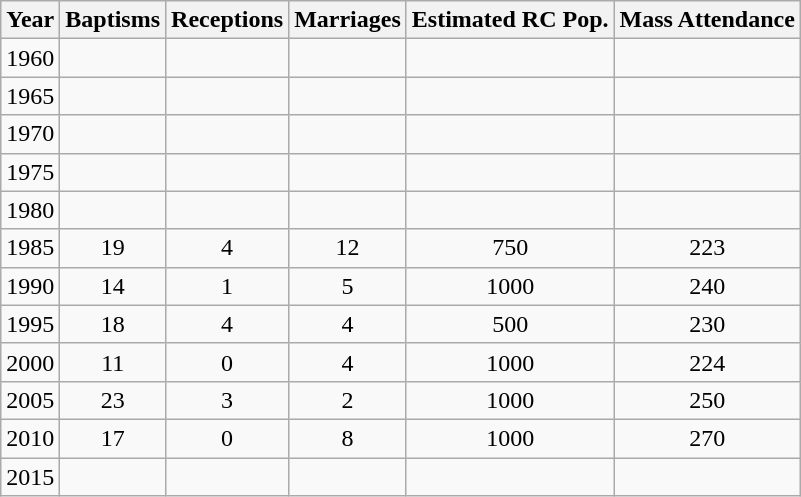<table class="wikitable">
<tr>
<th>Year</th>
<th>Baptisms</th>
<th>Receptions</th>
<th>Marriages</th>
<th>Estimated RC Pop.</th>
<th>Mass Attendance</th>
</tr>
<tr align="center">
<td>1960</td>
<td></td>
<td></td>
<td></td>
<td></td>
<td></td>
</tr>
<tr align="center">
<td>1965</td>
<td></td>
<td></td>
<td></td>
<td></td>
<td></td>
</tr>
<tr align="center">
<td>1970</td>
<td></td>
<td></td>
<td></td>
<td></td>
<td></td>
</tr>
<tr align="center">
<td>1975</td>
<td></td>
<td></td>
<td></td>
<td></td>
<td></td>
</tr>
<tr align="center">
<td>1980</td>
<td></td>
<td></td>
<td></td>
<td></td>
<td></td>
</tr>
<tr align="center">
<td>1985</td>
<td>19</td>
<td>4</td>
<td>12</td>
<td>750</td>
<td>223</td>
</tr>
<tr align="center">
<td>1990</td>
<td>14</td>
<td>1</td>
<td>5</td>
<td>1000</td>
<td>240</td>
</tr>
<tr align="center">
<td>1995</td>
<td>18</td>
<td>4</td>
<td>4</td>
<td>500</td>
<td>230</td>
</tr>
<tr align="center">
<td>2000</td>
<td>11</td>
<td>0</td>
<td>4</td>
<td>1000</td>
<td>224</td>
</tr>
<tr align="center">
<td>2005</td>
<td>23</td>
<td>3</td>
<td>2</td>
<td>1000</td>
<td>250</td>
</tr>
<tr align="center">
<td>2010</td>
<td>17</td>
<td>0</td>
<td>8</td>
<td>1000</td>
<td>270</td>
</tr>
<tr align="center">
<td>2015</td>
<td></td>
<td></td>
<td></td>
<td></td>
<td></td>
</tr>
</table>
